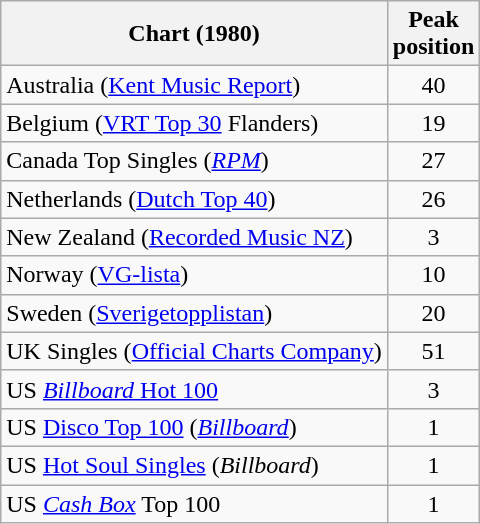<table class="wikitable sortable">
<tr>
<th>Chart (1980)</th>
<th>Peak<br>position</th>
</tr>
<tr>
<td>Australia (<a href='#'>Kent Music Report</a>)</td>
<td style="text-align:center;">40</td>
</tr>
<tr>
<td>Belgium (<a href='#'>VRT Top 30</a> Flanders)</td>
<td style="text-align:center;">19</td>
</tr>
<tr>
<td>Canada Top Singles (<em><a href='#'>RPM</a></em>)</td>
<td style="text-align:center;">27</td>
</tr>
<tr>
<td>Netherlands (<a href='#'>Dutch Top 40</a>)</td>
<td style="text-align:center;">26</td>
</tr>
<tr>
<td>New Zealand (<a href='#'>Recorded Music NZ</a>)</td>
<td style="text-align:center;">3</td>
</tr>
<tr>
<td>Norway (<a href='#'>VG-lista</a>)</td>
<td style="text-align:center;">10</td>
</tr>
<tr>
<td>Sweden (<a href='#'>Sverigetopplistan</a>)</td>
<td style="text-align:center;">20</td>
</tr>
<tr>
<td>UK Singles (<a href='#'>Official Charts Company</a>)</td>
<td style="text-align:center;">51</td>
</tr>
<tr>
<td>US <a href='#'><em>Billboard</em> Hot 100</a></td>
<td style="text-align:center;">3</td>
</tr>
<tr>
<td>US <a href='#'>Disco Top 100</a> (<em><a href='#'>Billboard</a></em>)</td>
<td style="text-align:center;">1</td>
</tr>
<tr>
<td>US <a href='#'>Hot Soul Singles</a> (<em>Billboard</em>)</td>
<td style="text-align:center;">1</td>
</tr>
<tr>
<td align="left">US <em><a href='#'>Cash Box</a></em> Top 100</td>
<td style="text-align:center;">1</td>
</tr>
</table>
